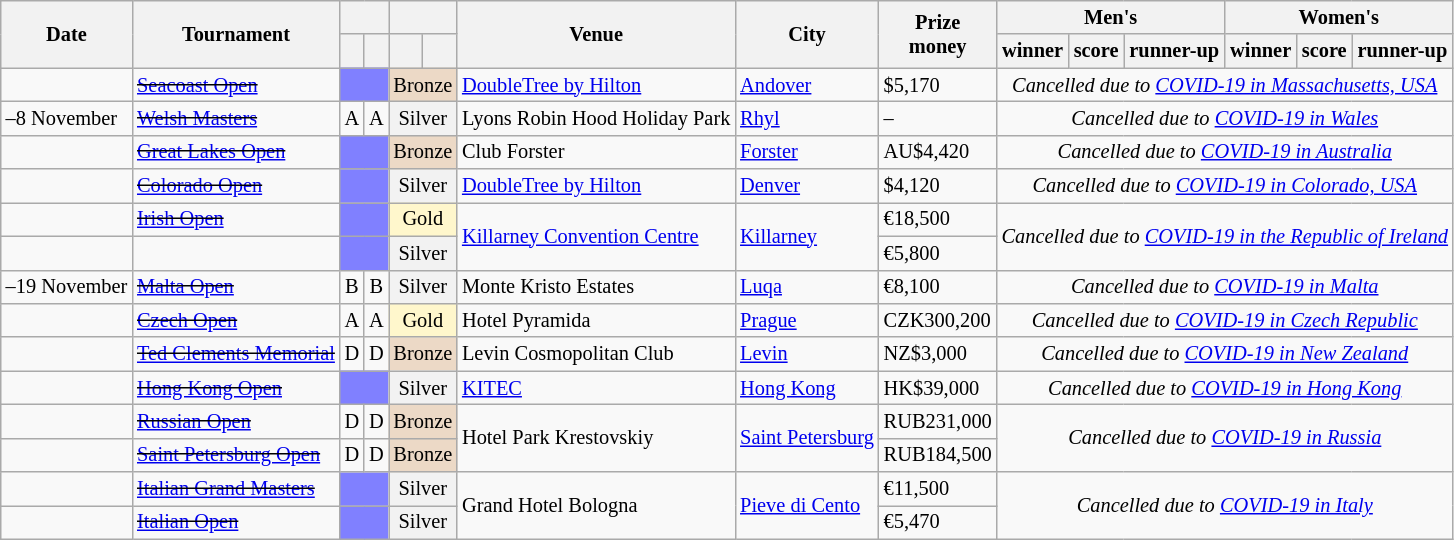<table class="wikitable sortable" style="font-size: 85%">
<tr>
<th rowspan="2">Date</th>
<th rowspan="2">Tournament</th>
<th colspan="2"></th>
<th colspan="2"></th>
<th rowspan="2">Venue</th>
<th rowspan="2">City</th>
<th rowspan="2" class=unsortable>Prize<br>money</th>
<th colspan="3">Men's</th>
<th colspan="3">Women's</th>
</tr>
<tr>
<th></th>
<th></th>
<th></th>
<th></th>
<th>winner</th>
<th>score</th>
<th>runner-up</th>
<th>winner</th>
<th>score</th>
<th>runner-up</th>
</tr>
<tr>
<td></td>
<td><s><a href='#'>Seacoast Open</a></s></td>
<td colspan=2 style="background:#8080ff"></td>
<td colspan=2 bgcolor="ecd9c6" align="center">Bronze</td>
<td><a href='#'>DoubleTree by Hilton</a></td>
<td> <a href='#'>Andover</a></td>
<td>$5,170</td>
<td colspan=6 align=center><em>Cancelled due to <a href='#'>COVID-19 in Massachusetts, USA</a></em></td>
</tr>
<tr>
<td>–8 November</td>
<td><s><a href='#'>Welsh Masters</a></s></td>
<td align="center">A</td>
<td align="center">A</td>
<td colspan=2 bgcolor="f2f2f2" align="center">Silver</td>
<td>Lyons Robin Hood Holiday Park</td>
<td> <a href='#'>Rhyl</a></td>
<td>–</td>
<td colspan=6 align=center><em>Cancelled due to <a href='#'>COVID-19 in Wales</a></em></td>
</tr>
<tr>
<td></td>
<td><s><a href='#'>Great Lakes Open</a></s></td>
<td colspan=2 style="background:#8080ff"></td>
<td colspan=2 bgcolor="ecd9c6" align="center">Bronze</td>
<td>Club Forster</td>
<td> <a href='#'>Forster</a></td>
<td>AU$4,420</td>
<td colspan=6 align=center><em>Cancelled due to <a href='#'>COVID-19 in Australia</a></em></td>
</tr>
<tr>
<td></td>
<td><s><a href='#'>Colorado Open</a></s></td>
<td colspan=2 style="background:#8080ff"></td>
<td colspan=2 bgcolor="f2f2f2" align="center">Silver</td>
<td><a href='#'>DoubleTree by Hilton</a></td>
<td> <a href='#'>Denver</a></td>
<td>$4,120</td>
<td colspan=6 align=center><em>Cancelled due to <a href='#'>COVID-19 in Colorado, USA</a></em></td>
</tr>
<tr>
<td></td>
<td><s><a href='#'>Irish Open</a></s></td>
<td colspan=2 style="background:#8080ff"></td>
<td colspan=2 bgcolor="fff7cc" align="center">Gold</td>
<td rowspan=2><a href='#'>Killarney Convention Centre</a></td>
<td rowspan=2> <a href='#'>Killarney</a></td>
<td>€18,500</td>
<td colspan=6 rowspan=2 align=center><em>Cancelled due to <a href='#'>COVID-19 in the Republic of Ireland</a></em></td>
</tr>
<tr>
<td></td>
<td><s><a href='#'></a></s></td>
<td colspan=2 style="background:#8080ff"></td>
<td colspan=2 bgcolor="f2f2f2" align="center">Silver</td>
<td>€5,800</td>
</tr>
<tr>
<td>–19 November</td>
<td><s><a href='#'>Malta Open</a></s></td>
<td align="center">B</td>
<td align="center">B</td>
<td colspan=2 bgcolor="f2f2f2" align="center">Silver</td>
<td>Monte Kristo Estates</td>
<td> <a href='#'>Luqa</a></td>
<td>€8,100</td>
<td colspan=6 align=center><em>Cancelled due to <a href='#'>COVID-19 in Malta</a></em></td>
</tr>
<tr>
<td></td>
<td><s><a href='#'>Czech Open</a></s></td>
<td align="center">A</td>
<td align="center">A</td>
<td colspan=2 bgcolor="fff7cc" align="center">Gold</td>
<td>Hotel Pyramida</td>
<td> <a href='#'>Prague</a></td>
<td>CZK300,200</td>
<td colspan=6 align=center><em>Cancelled due to <a href='#'>COVID-19 in Czech Republic</a></em></td>
</tr>
<tr>
<td></td>
<td><s><a href='#'>Ted Clements Memorial</a></s></td>
<td align="center">D</td>
<td align="center">D</td>
<td colspan=2 bgcolor="ecd9c6" align="center">Bronze</td>
<td>Levin Cosmopolitan Club</td>
<td> <a href='#'>Levin</a></td>
<td>NZ$3,000</td>
<td colspan=6 align=center><em>Cancelled due to <a href='#'>COVID-19 in New Zealand</a></em></td>
</tr>
<tr>
<td></td>
<td><s><a href='#'>Hong Kong Open</a></s></td>
<td colspan=2 style="background:#8080ff"></td>
<td colspan=2 bgcolor="f2f2f2" align="center">Silver</td>
<td><a href='#'>KITEC</a></td>
<td> <a href='#'>Hong Kong</a></td>
<td>HK$39,000</td>
<td colspan=6 align=center><em>Cancelled due to <a href='#'>COVID-19 in Hong Kong</a></em></td>
</tr>
<tr>
<td></td>
<td><s><a href='#'>Russian Open</a></s></td>
<td align="center">D</td>
<td align="center">D</td>
<td colspan=2 bgcolor="ecd9c6" align="center">Bronze</td>
<td rowspan=2>Hotel Park Krestovskiy</td>
<td rowspan=2> <a href='#'>Saint Petersburg</a></td>
<td>RUB231,000</td>
<td colspan=6 rowspan=2 align=center><em>Cancelled due to <a href='#'>COVID-19 in Russia</a></em></td>
</tr>
<tr>
<td></td>
<td><s><a href='#'>Saint Petersburg Open</a></s></td>
<td align="center">D</td>
<td align="center">D</td>
<td colspan=2 bgcolor="ecd9c6" align="center">Bronze</td>
<td>RUB184,500</td>
</tr>
<tr>
<td></td>
<td><s><a href='#'>Italian Grand Masters</a></s></td>
<td colspan=2 style="background:#8080ff"></td>
<td colspan=2 bgcolor="f2f2f2" align="center">Silver</td>
<td rowspan=2>Grand Hotel Bologna</td>
<td rowspan=2> <a href='#'>Pieve di Cento</a></td>
<td>€11,500</td>
<td colspan=6 rowspan=2 align=center><em>Cancelled due to <a href='#'>COVID-19 in Italy</a></em></td>
</tr>
<tr>
<td></td>
<td><s><a href='#'>Italian Open</a></s></td>
<td colspan=2 style="background:#8080ff"></td>
<td colspan=2 bgcolor="f2f2f2" align="center">Silver</td>
<td>€5,470</td>
</tr>
</table>
